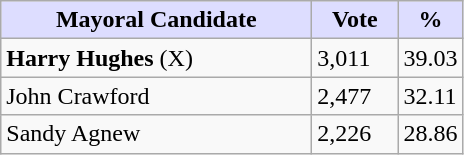<table class="wikitable">
<tr>
<th style="background:#ddf; width:200px;">Mayoral Candidate</th>
<th style="background:#ddf; width:50px;">Vote</th>
<th style="background:#ddf; width:30px;">%</th>
</tr>
<tr>
<td><strong>Harry Hughes</strong> (X)</td>
<td>3,011</td>
<td>39.03</td>
</tr>
<tr>
<td>John Crawford</td>
<td>2,477</td>
<td>32.11</td>
</tr>
<tr>
<td>Sandy Agnew</td>
<td>2,226</td>
<td>28.86</td>
</tr>
</table>
